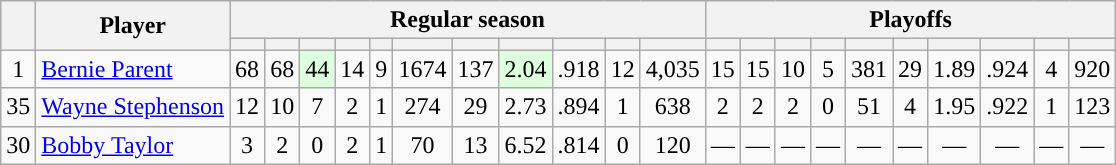<table class="wikitable plainrowheaders" style="text-align:center;">
<tr>
<th scope="col" rowspan="2"></th>
<th scope="col" rowspan="2">Player</th>
<th scope=colgroup colspan=11>Regular season</th>
<th scope=colgroup colspan=10>Playoffs</th>
</tr>
<tr>
<th scope="col"></th>
<th scope="col"></th>
<th scope="col"></th>
<th scope="col"></th>
<th scope="col"></th>
<th scope="col"></th>
<th scope="col"></th>
<th scope="col"></th>
<th scope="col"></th>
<th scope="col"></th>
<th scope="col"></th>
<th scope="col"></th>
<th scope="col"></th>
<th scope="col"></th>
<th scope="col"></th>
<th scope="col"></th>
<th scope="col"></th>
<th scope="col"></th>
<th scope="col"></th>
<th scope="col"></th>
<th scope="col"></th>
</tr>
<tr>
<td scope="row">1</td>
<td align="left"><a href='#'>Bernie Parent</a></td>
<td>68</td>
<td>68</td>
<td style="background:#DDFFDD;">44</td>
<td>14</td>
<td>9</td>
<td>1674</td>
<td>137</td>
<td style="background:#DDFFDD;">2.04</td>
<td>.918</td>
<td>12</td>
<td>4,035</td>
<td>15</td>
<td>15</td>
<td>10</td>
<td>5</td>
<td>381</td>
<td>29</td>
<td>1.89</td>
<td>.924</td>
<td>4</td>
<td>920</td>
</tr>
<tr>
<td scope="row">35</td>
<td align="left"><a href='#'>Wayne Stephenson</a></td>
<td>12</td>
<td>10</td>
<td>7</td>
<td>2</td>
<td>1</td>
<td>274</td>
<td>29</td>
<td>2.73</td>
<td>.894</td>
<td>1</td>
<td>638</td>
<td>2</td>
<td>2</td>
<td>2</td>
<td>0</td>
<td>51</td>
<td>4</td>
<td>1.95</td>
<td>.922</td>
<td>1</td>
<td>123</td>
</tr>
<tr>
<td scope="row">30</td>
<td align="left"><a href='#'>Bobby Taylor</a></td>
<td>3</td>
<td>2</td>
<td>0</td>
<td>2</td>
<td>1</td>
<td>70</td>
<td>13</td>
<td>6.52</td>
<td>.814</td>
<td>0</td>
<td>120</td>
<td>—</td>
<td>—</td>
<td>—</td>
<td>—</td>
<td>—</td>
<td>—</td>
<td>—</td>
<td>—</td>
<td>—</td>
<td>—</td>
</tr>
</table>
